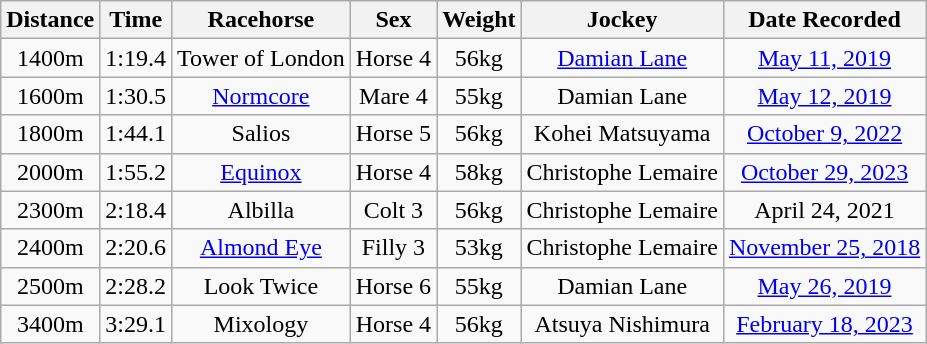<table class="wikitable" style="text-align: center;">
<tr>
<th>Distance</th>
<th>Time</th>
<th>Racehorse</th>
<th>Sex</th>
<th>Weight</th>
<th>Jockey</th>
<th>Date Recorded</th>
</tr>
<tr>
<td>1400m</td>
<td>1:19.4</td>
<td>Tower of London</td>
<td>Horse 4</td>
<td>56kg</td>
<td><a href='#'>Damian Lane</a></td>
<td><a href='#'>May 11, 2019</a></td>
</tr>
<tr>
<td>1600m</td>
<td>1:30.5</td>
<td><a href='#'>Normcore</a></td>
<td>Mare 4</td>
<td>55kg</td>
<td>Damian Lane</td>
<td><a href='#'>May 12, 2019</a></td>
</tr>
<tr>
<td>1800m</td>
<td>1:44.1</td>
<td>Salios</td>
<td>Horse 5</td>
<td>56kg</td>
<td>Kohei Matsuyama</td>
<td><a href='#'>October 9, 2022</a></td>
</tr>
<tr>
<td>2000m</td>
<td>1:55.2</td>
<td><a href='#'>Equinox</a></td>
<td>Horse 4</td>
<td>58kg</td>
<td>Christophe Lemaire</td>
<td><a href='#'>October 29, 2023</a></td>
</tr>
<tr>
<td>2300m</td>
<td>2:18.4</td>
<td>Albilla</td>
<td>Colt 3</td>
<td>56kg</td>
<td>Christophe Lemaire</td>
<td>April 24, 2021</td>
</tr>
<tr>
<td>2400m</td>
<td>2:20.6</td>
<td><a href='#'>Almond Eye</a></td>
<td>Filly 3</td>
<td>53kg</td>
<td>Christophe Lemaire</td>
<td><a href='#'>November 25, 2018</a></td>
</tr>
<tr>
<td>2500m</td>
<td>2:28.2</td>
<td>Look Twice</td>
<td>Horse 6</td>
<td>55kg</td>
<td>Damian Lane</td>
<td><a href='#'>May 26, 2019</a></td>
</tr>
<tr>
<td>3400m</td>
<td>3:29.1</td>
<td>Mixology</td>
<td>Horse 4</td>
<td>56kg</td>
<td>Atsuya Nishimura</td>
<td><a href='#'>February 18, 2023</a></td>
</tr>
</table>
